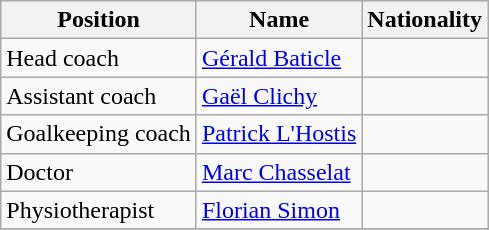<table class="wikitable">
<tr>
<th>Position</th>
<th>Name</th>
<th>Nationality</th>
</tr>
<tr>
<td>Head coach</td>
<td><a href='#'>Gérald Baticle</a></td>
<td></td>
</tr>
<tr>
<td>Assistant coach</td>
<td><a href='#'>Gaël Clichy</a></td>
<td></td>
</tr>
<tr>
<td>Goalkeeping coach</td>
<td><a href='#'>Patrick L'Hostis</a></td>
<td></td>
</tr>
<tr>
<td>Doctor</td>
<td><a href='#'>Marc Chasselat</a></td>
<td></td>
</tr>
<tr>
<td>Physiotherapist</td>
<td><a href='#'>Florian Simon</a></td>
<td></td>
</tr>
<tr>
</tr>
</table>
